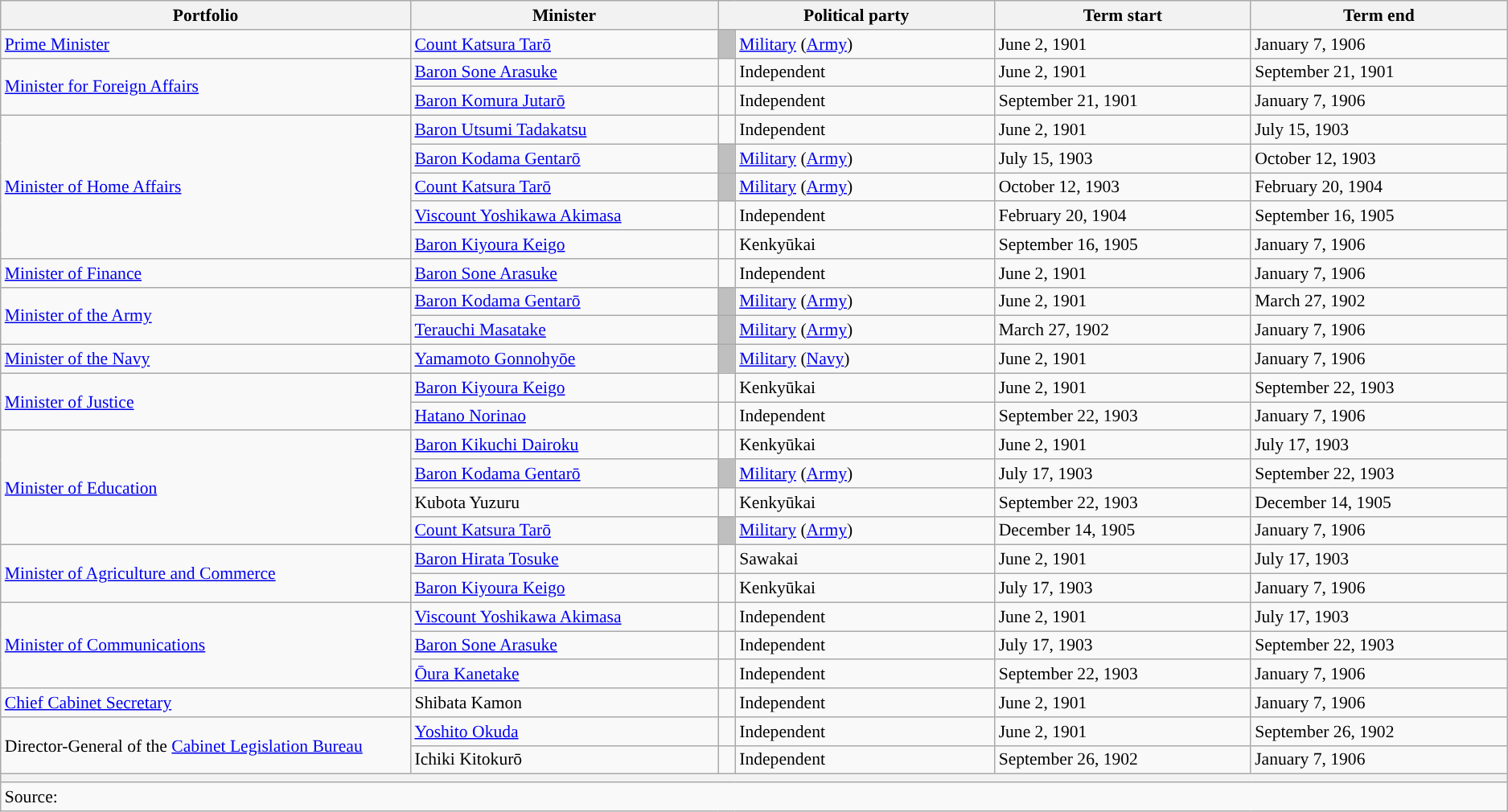<table class="wikitable" style="font-size: 90%;">
<tr>
<th scope="col" width="20%">Portfolio</th>
<th scope="col" width="15%">Minister</th>
<th colspan="2" scope="col" width="13.5%">Political party</th>
<th scope="col" width="12.5%">Term start</th>
<th scope="col" width="12.5%">Term end</th>
</tr>
<tr>
<td style="text-align: left;"><a href='#'>Prime Minister</a></td>
<td><a href='#'>Count Katsura Tarō</a></td>
<td style="color:inherit;background:#bfbfbf"></td>
<td><a href='#'>Military</a> (<a href='#'>Army</a>)</td>
<td>June 2, 1901</td>
<td>January 7, 1906</td>
</tr>
<tr>
<td rowspan="2"><a href='#'>Minister for Foreign Affairs</a></td>
<td><a href='#'>Baron Sone Arasuke</a></td>
<td style="color:inherit;background:"></td>
<td>Independent</td>
<td>June 2, 1901</td>
<td>September 21, 1901</td>
</tr>
<tr>
<td><a href='#'>Baron Komura Jutarō</a></td>
<td style="color:inherit;background:"></td>
<td>Independent</td>
<td>September 21, 1901</td>
<td>January 7, 1906</td>
</tr>
<tr>
<td rowspan="5"><a href='#'>Minister of Home Affairs</a></td>
<td><a href='#'>Baron Utsumi Tadakatsu</a></td>
<td style="color:inherit;background:"></td>
<td>Independent</td>
<td>June 2, 1901</td>
<td>July 15, 1903</td>
</tr>
<tr>
<td><a href='#'>Baron Kodama Gentarō</a></td>
<td style="color:inherit;background:#bfbfbf"></td>
<td><a href='#'>Military</a> (<a href='#'>Army</a>)</td>
<td>July 15, 1903</td>
<td>October 12, 1903</td>
</tr>
<tr>
<td><a href='#'>Count Katsura Tarō</a></td>
<td style="color:inherit;background:#bfbfbf"></td>
<td><a href='#'>Military</a> (<a href='#'>Army</a>)</td>
<td>October 12, 1903</td>
<td>February 20, 1904</td>
</tr>
<tr>
<td><a href='#'>Viscount Yoshikawa Akimasa</a></td>
<td style="color:inherit;background:"></td>
<td>Independent</td>
<td>February 20, 1904</td>
<td>September 16, 1905</td>
</tr>
<tr>
<td><a href='#'>Baron Kiyoura Keigo</a></td>
<td></td>
<td>Kenkyūkai</td>
<td>September 16, 1905</td>
<td>January 7, 1906</td>
</tr>
<tr>
<td><a href='#'>Minister of Finance</a></td>
<td><a href='#'>Baron Sone Arasuke</a></td>
<td style="color:inherit;background:"></td>
<td>Independent</td>
<td>June 2, 1901</td>
<td>January 7, 1906</td>
</tr>
<tr>
<td rowspan="2"><a href='#'>Minister of the Army</a></td>
<td><a href='#'>Baron Kodama Gentarō</a></td>
<td style="color:inherit;background:#bfbfbf"></td>
<td><a href='#'>Military</a> (<a href='#'>Army</a>)</td>
<td>June 2, 1901</td>
<td>March 27, 1902</td>
</tr>
<tr>
<td><a href='#'>Terauchi Masatake</a></td>
<td style="color:inherit;background:#bfbfbf"></td>
<td><a href='#'>Military</a> (<a href='#'>Army</a>)</td>
<td>March 27, 1902</td>
<td>January 7, 1906</td>
</tr>
<tr>
<td><a href='#'>Minister of the Navy</a></td>
<td><a href='#'>Yamamoto Gonnohyōe</a></td>
<td style="color:inherit;background:#bfbfbf"></td>
<td><a href='#'>Military</a> (<a href='#'>Navy</a>)</td>
<td>June 2, 1901</td>
<td>January 7, 1906</td>
</tr>
<tr>
<td rowspan="2"><a href='#'>Minister of Justice</a></td>
<td><a href='#'>Baron Kiyoura Keigo</a></td>
<td></td>
<td>Kenkyūkai</td>
<td>June 2, 1901</td>
<td>September 22, 1903</td>
</tr>
<tr>
<td><a href='#'>Hatano Norinao</a></td>
<td style="color:inherit;background:"></td>
<td>Independent</td>
<td>September 22, 1903</td>
<td>January 7, 1906</td>
</tr>
<tr>
<td rowspan="4"><a href='#'>Minister of Education</a></td>
<td><a href='#'>Baron Kikuchi Dairoku</a></td>
<td></td>
<td>Kenkyūkai</td>
<td>June 2, 1901</td>
<td>July 17, 1903</td>
</tr>
<tr>
<td><a href='#'>Baron Kodama Gentarō</a></td>
<td style="color:inherit;background:#bfbfbf"></td>
<td><a href='#'>Military</a> (<a href='#'>Army</a>)</td>
<td>July 17, 1903</td>
<td>September 22, 1903</td>
</tr>
<tr>
<td>Kubota Yuzuru</td>
<td></td>
<td>Kenkyūkai</td>
<td>September 22, 1903</td>
<td>December 14, 1905</td>
</tr>
<tr>
<td><a href='#'>Count Katsura Tarō</a></td>
<td style="color:inherit;background:#bfbfbf"></td>
<td><a href='#'>Military</a> (<a href='#'>Army</a>)</td>
<td>December 14, 1905</td>
<td>January 7, 1906</td>
</tr>
<tr>
<td rowspan="2"><a href='#'>Minister of Agriculture and Commerce</a></td>
<td><a href='#'>Baron Hirata Tosuke</a></td>
<td></td>
<td>Sawakai</td>
<td>June 2, 1901</td>
<td>July 17, 1903</td>
</tr>
<tr>
<td><a href='#'>Baron Kiyoura Keigo</a></td>
<td></td>
<td>Kenkyūkai</td>
<td>July 17, 1903</td>
<td>January 7, 1906</td>
</tr>
<tr>
<td rowspan="3"><a href='#'>Minister of Communications</a></td>
<td><a href='#'>Viscount Yoshikawa Akimasa</a></td>
<td style="color:inherit;background:"></td>
<td>Independent</td>
<td>June 2, 1901</td>
<td>July 17, 1903</td>
</tr>
<tr>
<td><a href='#'>Baron Sone Arasuke</a></td>
<td style="color:inherit;background:"></td>
<td>Independent</td>
<td>July 17, 1903</td>
<td>September 22, 1903</td>
</tr>
<tr>
<td><a href='#'>Ōura Kanetake</a></td>
<td style="color:inherit;background:"></td>
<td>Independent</td>
<td>September 22, 1903</td>
<td>January 7, 1906</td>
</tr>
<tr>
<td><a href='#'>Chief Cabinet Secretary</a></td>
<td>Shibata Kamon</td>
<td style="color:inherit;background:"></td>
<td>Independent</td>
<td>June 2, 1901</td>
<td>January 7, 1906</td>
</tr>
<tr>
<td rowspan="2">Director-General of the <a href='#'>Cabinet Legislation Bureau</a></td>
<td><a href='#'>Yoshito Okuda</a></td>
<td style="color:inherit;background:"></td>
<td>Independent</td>
<td>June 2, 1901</td>
<td>September 26, 1902</td>
</tr>
<tr>
<td>Ichiki Kitokurō</td>
<td style="color:inherit;background:"></td>
<td>Independent</td>
<td>September 26, 1902</td>
<td>January 7, 1906</td>
</tr>
<tr>
<th colspan="6"></th>
</tr>
<tr>
<td colspan="6">Source:</td>
</tr>
</table>
